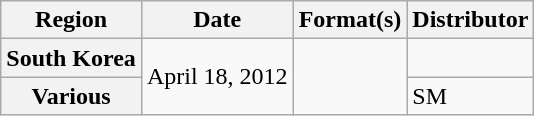<table class="wikitable plainrowheaders">
<tr>
<th>Region</th>
<th>Date</th>
<th>Format(s)</th>
<th>Distributor</th>
</tr>
<tr>
<th scope="row">South Korea</th>
<td rowspan="2">April 18, 2012</td>
<td rowspan="2"></td>
<td></td>
</tr>
<tr>
<th scope="row">Various</th>
<td>SM</td>
</tr>
</table>
